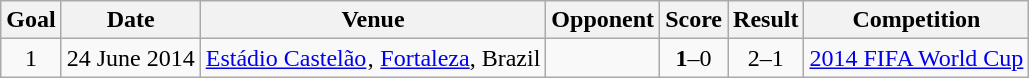<table class="wikitable">
<tr>
<th>Goal</th>
<th>Date</th>
<th>Venue</th>
<th>Opponent</th>
<th>Score</th>
<th>Result</th>
<th>Competition</th>
</tr>
<tr>
<td style="text-align:center;">1</td>
<td>24 June 2014</td>
<td><a href='#'>Estádio Castelão</a>‚ <a href='#'>Fortaleza</a>, Brazil</td>
<td></td>
<td style="text-align:center;"><strong>1</strong>–0</td>
<td style="text-align:center;">2–1</td>
<td><a href='#'>2014 FIFA World Cup</a></td>
</tr>
</table>
